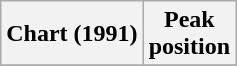<table class="wikitable">
<tr>
<th>Chart (1991)</th>
<th>Peak<br>position</th>
</tr>
<tr>
</tr>
</table>
